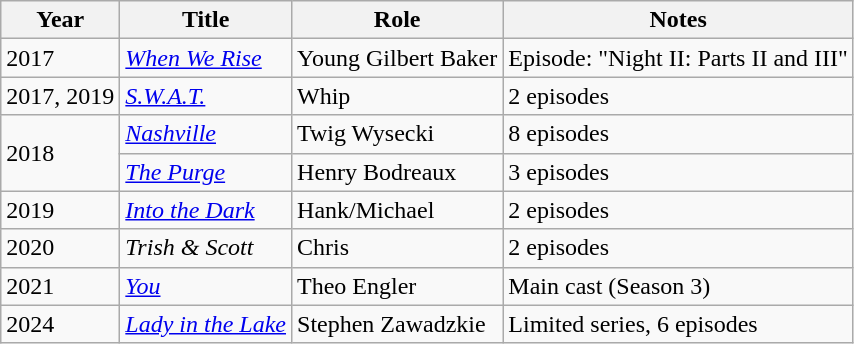<table class="wikitable sortable">
<tr>
<th>Year</th>
<th>Title</th>
<th>Role</th>
<th>Notes</th>
</tr>
<tr>
<td>2017</td>
<td><em><a href='#'>When We Rise</a></em></td>
<td>Young Gilbert Baker</td>
<td>Episode: "Night II: Parts II and III"</td>
</tr>
<tr>
<td>2017, 2019</td>
<td><em><a href='#'>S.W.A.T.</a></em></td>
<td>Whip</td>
<td>2 episodes</td>
</tr>
<tr>
<td rowspan="2">2018</td>
<td><em><a href='#'>Nashville</a></em></td>
<td>Twig Wysecki</td>
<td>8 episodes</td>
</tr>
<tr>
<td><em><a href='#'>The Purge</a></em></td>
<td>Henry Bodreaux</td>
<td>3 episodes</td>
</tr>
<tr>
<td>2019</td>
<td><em><a href='#'>Into the Dark</a></em></td>
<td>Hank/Michael</td>
<td>2 episodes</td>
</tr>
<tr>
<td>2020</td>
<td><em>Trish & Scott</em></td>
<td>Chris</td>
<td>2 episodes</td>
</tr>
<tr>
<td>2021</td>
<td><em><a href='#'>You</a></em></td>
<td>Theo Engler</td>
<td>Main cast (Season 3)</td>
</tr>
<tr>
<td>2024</td>
<td><em><a href='#'>Lady in the Lake</a></em></td>
<td>Stephen Zawadzkie</td>
<td>Limited series, 6 episodes</td>
</tr>
</table>
